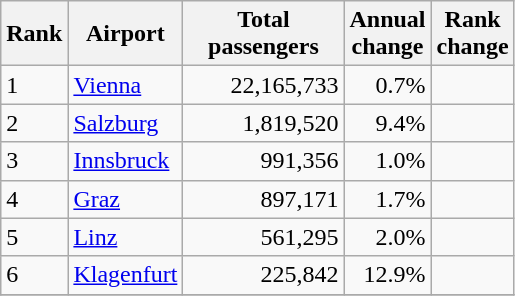<table class="wikitable">
<tr>
<th>Rank</th>
<th>Airport</th>
<th style="width:100px">Total<br>passengers</th>
<th>Annual<br>change</th>
<th>Rank<br>change</th>
</tr>
<tr>
<td>1</td>
<td><a href='#'>Vienna</a></td>
<td align="right">22,165,733</td>
<td align="right">0.7%</td>
<td align="center"></td>
</tr>
<tr>
<td>2</td>
<td><a href='#'>Salzburg</a></td>
<td align="right">1,819,520</td>
<td align="right">9.4%</td>
<td align="center"></td>
</tr>
<tr>
<td>3</td>
<td><a href='#'>Innsbruck</a></td>
<td align="right">991,356</td>
<td align="right">1.0%</td>
<td align="center"></td>
</tr>
<tr>
<td>4</td>
<td><a href='#'>Graz</a></td>
<td align="right">897,171</td>
<td align="right">1.7%</td>
<td align="center"></td>
</tr>
<tr>
<td>5</td>
<td><a href='#'>Linz</a></td>
<td align="right">561,295</td>
<td align="right">2.0%</td>
<td align="center"></td>
</tr>
<tr>
<td>6</td>
<td><a href='#'>Klagenfurt</a></td>
<td align="right">225,842</td>
<td align="right">12.9%</td>
<td align="center"></td>
</tr>
<tr>
</tr>
</table>
